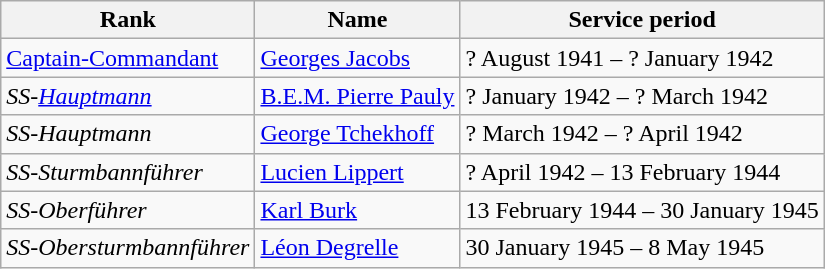<table class="wikitable">
<tr>
<th>Rank</th>
<th>Name</th>
<th>Service period</th>
</tr>
<tr>
<td><a href='#'>Captain-Commandant</a></td>
<td><a href='#'>Georges Jacobs</a></td>
<td>? August 1941 – ? January 1942</td>
</tr>
<tr>
<td><em>SS-<a href='#'>Hauptmann</a></em></td>
<td><a href='#'>B.E.M. Pierre Pauly</a></td>
<td>? January 1942 – ? March 1942</td>
</tr>
<tr>
<td><em>SS-Hauptmann</em></td>
<td><a href='#'>George Tchekhoff</a></td>
<td>? March 1942 – ? April 1942</td>
</tr>
<tr>
<td><em>SS-Sturmbannführer</em></td>
<td><a href='#'>Lucien Lippert</a></td>
<td>? April 1942 – 13 February 1944</td>
</tr>
<tr>
<td><em>SS-Oberführer</em></td>
<td><a href='#'>Karl Burk</a></td>
<td>13 February 1944 – 30 January 1945</td>
</tr>
<tr>
<td><em>SS-Obersturmbannführer</em></td>
<td><a href='#'>Léon Degrelle</a></td>
<td>30 January 1945 – 8 May 1945</td>
</tr>
</table>
